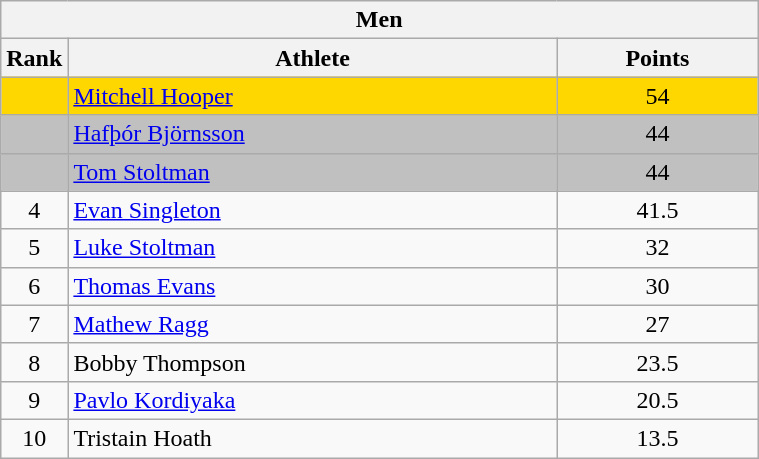<table class="wikitable" style="display: inline-table;width: 40%;text-align:center;">
<tr>
<th colspan="3">Men</th>
</tr>
<tr>
<th scope="col" style="width: 10px;">Rank</th>
<th scope="col">Athlete</th>
<th scope="col">Points</th>
</tr>
<tr style=background:gold;">
<td></td>
<td align=left> <a href='#'>Mitchell Hooper</a></td>
<td>54</td>
</tr>
<tr style=background:silver;">
<td></td>
<td align=left> <a href='#'>Hafþór Björnsson</a></td>
<td>44</td>
</tr>
<tr style=background:silver;">
<td></td>
<td align=left> <a href='#'>Tom Stoltman</a></td>
<td>44</td>
</tr>
<tr>
<td>4</td>
<td align=left> <a href='#'>Evan Singleton</a></td>
<td>41.5</td>
</tr>
<tr>
<td>5</td>
<td align=left> <a href='#'>Luke Stoltman</a></td>
<td>32</td>
</tr>
<tr>
<td>6</td>
<td align=left> <a href='#'>Thomas Evans</a></td>
<td>30</td>
</tr>
<tr>
<td>7</td>
<td align=left> <a href='#'>Mathew Ragg</a></td>
<td>27</td>
</tr>
<tr>
<td>8</td>
<td align=left> Bobby Thompson</td>
<td>23.5</td>
</tr>
<tr>
<td>9</td>
<td align=left> <a href='#'>Pavlo Kordiyaka</a></td>
<td>20.5</td>
</tr>
<tr>
<td>10</td>
<td align=left> Tristain Hoath</td>
<td>13.5</td>
</tr>
</table>
